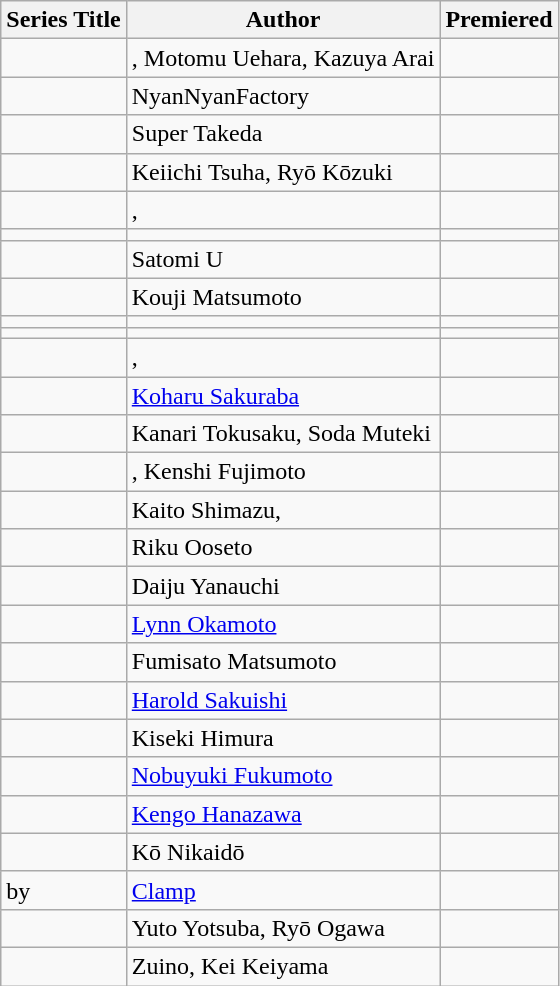<table class="wikitable sortable">
<tr>
<th scope="col">Series Title</th>
<th scope="col">Author</th>
<th scope="col">Premiered</th>
</tr>
<tr>
<td></td>
<td>, Motomu Uehara, Kazuya Arai</td>
<td></td>
</tr>
<tr>
<td></td>
<td>NyanNyanFactory</td>
<td></td>
</tr>
<tr>
<td></td>
<td>Super Takeda</td>
<td></td>
</tr>
<tr>
<td></td>
<td>Keiichi Tsuha, Ryō Kōzuki</td>
<td></td>
</tr>
<tr>
<td></td>
<td>, </td>
<td></td>
</tr>
<tr>
<td></td>
<td></td>
<td></td>
</tr>
<tr>
<td></td>
<td>Satomi U</td>
<td></td>
</tr>
<tr>
<td></td>
<td>Kouji Matsumoto</td>
<td></td>
</tr>
<tr>
<td></td>
<td></td>
<td></td>
</tr>
<tr>
<td></td>
<td></td>
<td></td>
</tr>
<tr>
<td></td>
<td>, </td>
<td></td>
</tr>
<tr>
<td></td>
<td><a href='#'>Koharu Sakuraba</a></td>
<td></td>
</tr>
<tr>
<td></td>
<td>Kanari Tokusaku, Soda Muteki</td>
<td></td>
</tr>
<tr>
<td></td>
<td>, Kenshi Fujimoto</td>
<td></td>
</tr>
<tr>
<td></td>
<td>Kaito Shimazu, </td>
<td></td>
</tr>
<tr>
<td></td>
<td>Riku Ooseto</td>
<td></td>
</tr>
<tr>
<td><em></em></td>
<td>Daiju Yanauchi</td>
<td></td>
</tr>
<tr>
<td></td>
<td><a href='#'>Lynn Okamoto</a></td>
<td></td>
</tr>
<tr>
<td></td>
<td>Fumisato Matsumoto</td>
<td></td>
</tr>
<tr>
<td></td>
<td><a href='#'>Harold Sakuishi</a></td>
<td></td>
</tr>
<tr>
<td></td>
<td>Kiseki Himura</td>
<td></td>
</tr>
<tr>
<td></td>
<td><a href='#'>Nobuyuki Fukumoto</a></td>
<td></td>
</tr>
<tr>
<td></td>
<td><a href='#'>Kengo Hanazawa</a></td>
<td></td>
</tr>
<tr>
<td></td>
<td>Kō Nikaidō</td>
<td></td>
</tr>
<tr>
<td> by</td>
<td><a href='#'>Clamp</a></td>
<td></td>
</tr>
<tr>
<td></td>
<td>Yuto Yotsuba, Ryō Ogawa</td>
<td></td>
</tr>
<tr>
<td></td>
<td>Zuino, Kei Keiyama</td>
<td></td>
</tr>
</table>
